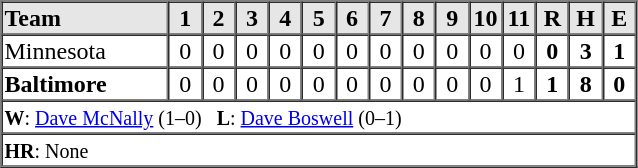<table border=1 cellspacing=0 width=425 style="margin-left:3em;">
<tr style="text-align:center; background-color:#e6e6e6;">
<th align=left width=25%>Team</th>
<th width=5%>1</th>
<th width=5%>2</th>
<th width=5%>3</th>
<th width=5%>4</th>
<th width=5%>5</th>
<th width=5%>6</th>
<th width=5%>7</th>
<th width=5%>8</th>
<th width=5%>9</th>
<th width=5%>10</th>
<th width=5%>11</th>
<th width=5%>R</th>
<th width=5%>H</th>
<th width=5%>E</th>
</tr>
<tr style="text-align:center;">
<td align=left>Minnesota</td>
<td>0</td>
<td>0</td>
<td>0</td>
<td>0</td>
<td>0</td>
<td>0</td>
<td>0</td>
<td>0</td>
<td>0</td>
<td>0</td>
<td>0</td>
<td><strong>0</strong></td>
<td><strong>3</strong></td>
<td><strong>1</strong></td>
</tr>
<tr style="text-align:center;">
<td align=left><strong>Baltimore</strong></td>
<td>0</td>
<td>0</td>
<td>0</td>
<td>0</td>
<td>0</td>
<td>0</td>
<td>0</td>
<td>0</td>
<td>0</td>
<td>0</td>
<td>1</td>
<td><strong>1</strong></td>
<td><strong>8</strong></td>
<td><strong>0</strong></td>
</tr>
<tr style="text-align:left;">
<td colspan=16><small><strong>W</strong>: <a href='#'>Dave McNally</a> (1–0)   <strong>L</strong>: <a href='#'>Dave Boswell</a> (0–1)   </small></td>
</tr>
<tr style="text-align:left;">
<td colspan=16><small><strong>HR</strong>: None</small></td>
</tr>
</table>
